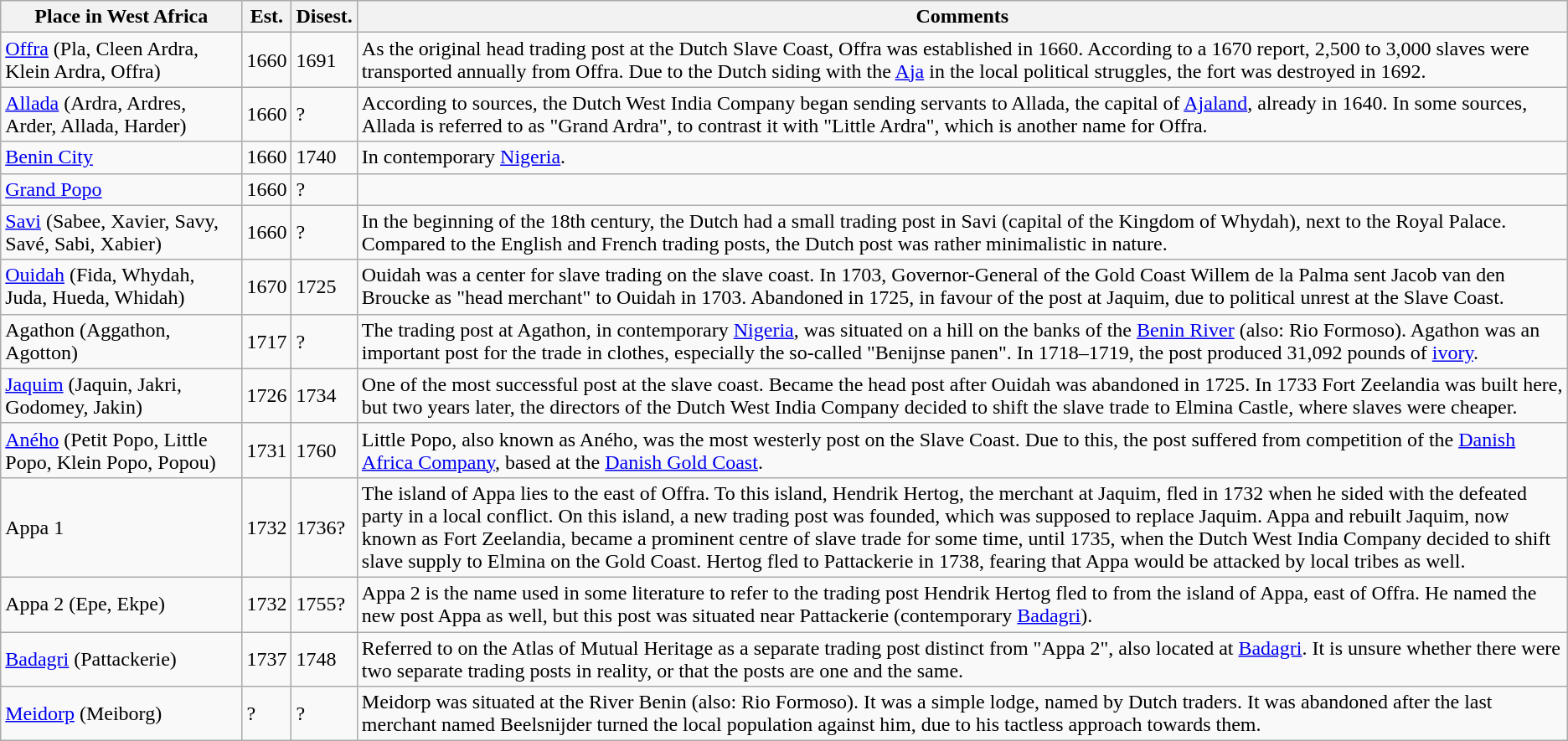<table class="wikitable sortable">
<tr>
<th>Place in West Africa</th>
<th>Est.</th>
<th>Disest.</th>
<th>Comments</th>
</tr>
<tr -->
<td><a href='#'>Offra</a> (Pla, Cleen Ardra, Klein Ardra, Offra)</td>
<td>1660</td>
<td>1691</td>
<td>As the original head trading post at the Dutch Slave Coast, Offra was established in 1660. According to a 1670 report, 2,500 to 3,000 slaves were transported annually from Offra. Due to the Dutch siding with the <a href='#'>Aja</a> in the local political struggles, the fort was destroyed in 1692.</td>
</tr>
<tr -->
<td><a href='#'>Allada</a> (Ardra, Ardres, Arder, Allada, Harder)</td>
<td>1660</td>
<td>?</td>
<td>According to sources, the Dutch West India Company began sending servants to Allada, the capital of <a href='#'>Ajaland</a>, already in 1640. In some sources, Allada is referred to as "Grand Ardra", to contrast it with "Little Ardra", which is another name for Offra.</td>
</tr>
<tr -->
<td><a href='#'>Benin City</a></td>
<td>1660</td>
<td>1740</td>
<td>In contemporary <a href='#'>Nigeria</a>.</td>
</tr>
<tr -->
<td><a href='#'>Grand Popo</a></td>
<td>1660</td>
<td>?</td>
<td></td>
</tr>
<tr -->
<td><a href='#'>Savi</a> (Sabee, Xavier, Savy, Savé, Sabi, Xabier)</td>
<td>1660</td>
<td>?</td>
<td>In the beginning of the 18th century, the Dutch had a small trading post in Savi (capital of the Kingdom of Whydah), next to the Royal Palace. Compared to the English and French trading posts, the Dutch post was rather minimalistic in nature.</td>
</tr>
<tr -->
<td><a href='#'>Ouidah</a> (Fida, Whydah, Juda, Hueda, Whidah)</td>
<td>1670</td>
<td>1725</td>
<td>Ouidah was a center for slave trading on the slave coast. In 1703, Governor-General of the Gold Coast Willem de la Palma sent Jacob van den Broucke as "head merchant" to Ouidah in 1703. Abandoned in 1725, in favour of the post at Jaquim, due to political unrest at the Slave Coast.</td>
</tr>
<tr -->
<td>Agathon (Aggathon, Agotton)</td>
<td>1717</td>
<td>?</td>
<td>The trading post at Agathon, in contemporary <a href='#'>Nigeria</a>, was situated on a hill on the banks of the <a href='#'>Benin River</a> (also: Rio Formoso). Agathon was an important post for the trade in clothes, especially the so-called "Benijnse panen". In 1718–1719, the post produced 31,092 pounds of <a href='#'>ivory</a>.</td>
</tr>
<tr -->
<td><a href='#'>Jaquim</a> (Jaquin, Jakri, Godomey, Jakin)</td>
<td>1726</td>
<td>1734</td>
<td>One of the most successful post at the slave coast. Became the head post after Ouidah was abandoned in 1725. In 1733 Fort Zeelandia was built here, but two years later, the directors of the Dutch West India Company decided to shift the slave trade to Elmina Castle, where slaves were cheaper.</td>
</tr>
<tr -->
<td><a href='#'>Aného</a> (Petit Popo, Little Popo, Klein Popo, Popou)</td>
<td>1731</td>
<td>1760</td>
<td>Little Popo, also known as Aného, was the most westerly post on the Slave Coast. Due to this, the post suffered from competition of the <a href='#'>Danish Africa Company</a>, based at the <a href='#'>Danish Gold Coast</a>.</td>
</tr>
<tr -->
<td>Appa 1</td>
<td>1732</td>
<td>1736?</td>
<td>The island of Appa lies to the east of Offra. To this island, Hendrik Hertog, the merchant at Jaquim, fled in 1732 when he sided with the defeated party in a local conflict. On this island, a new trading post was founded, which was supposed to replace Jaquim. Appa and rebuilt Jaquim, now known as Fort Zeelandia, became a prominent centre of slave trade for some time, until 1735, when the Dutch West India Company decided to shift slave supply to Elmina on the Gold Coast. Hertog fled to Pattackerie in 1738, fearing that Appa would be attacked by local tribes as well.</td>
</tr>
<tr -->
<td>Appa 2 (Epe, Ekpe)</td>
<td>1732</td>
<td>1755?</td>
<td>Appa 2 is the name used in some literature to refer to the trading post Hendrik Hertog fled to from the island of Appa, east of Offra. He named the new post Appa as well, but this post was situated near Pattackerie (contemporary <a href='#'>Badagri</a>).</td>
</tr>
<tr -->
<td><a href='#'>Badagri</a> (Pattackerie)</td>
<td>1737</td>
<td>1748</td>
<td>Referred to on the Atlas of Mutual Heritage as a separate trading post distinct from "Appa 2", also located at <a href='#'>Badagri</a>. It is unsure whether there were two separate trading posts in reality, or that the posts are one and the same.</td>
</tr>
<tr -->
<td><a href='#'>Meidorp</a> (Meiborg)</td>
<td>?</td>
<td>?</td>
<td>Meidorp was situated at the River Benin (also: Rio Formoso). It was a simple lodge, named by Dutch traders. It was abandoned after the last merchant named Beelsnijder turned the local population against him, due to his tactless approach towards them.</td>
</tr>
</table>
